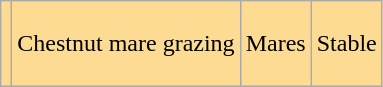<table class="wikitable" align=center valign=top cellspacing=2>
<tr bgcolor=#FEDB93 align=center valign=top>
<td></td>
<td><p>Chestnut mare grazing</p></td>
<td><p>Mares </p></td>
<td><p>Stable</p></td>
</tr>
</table>
